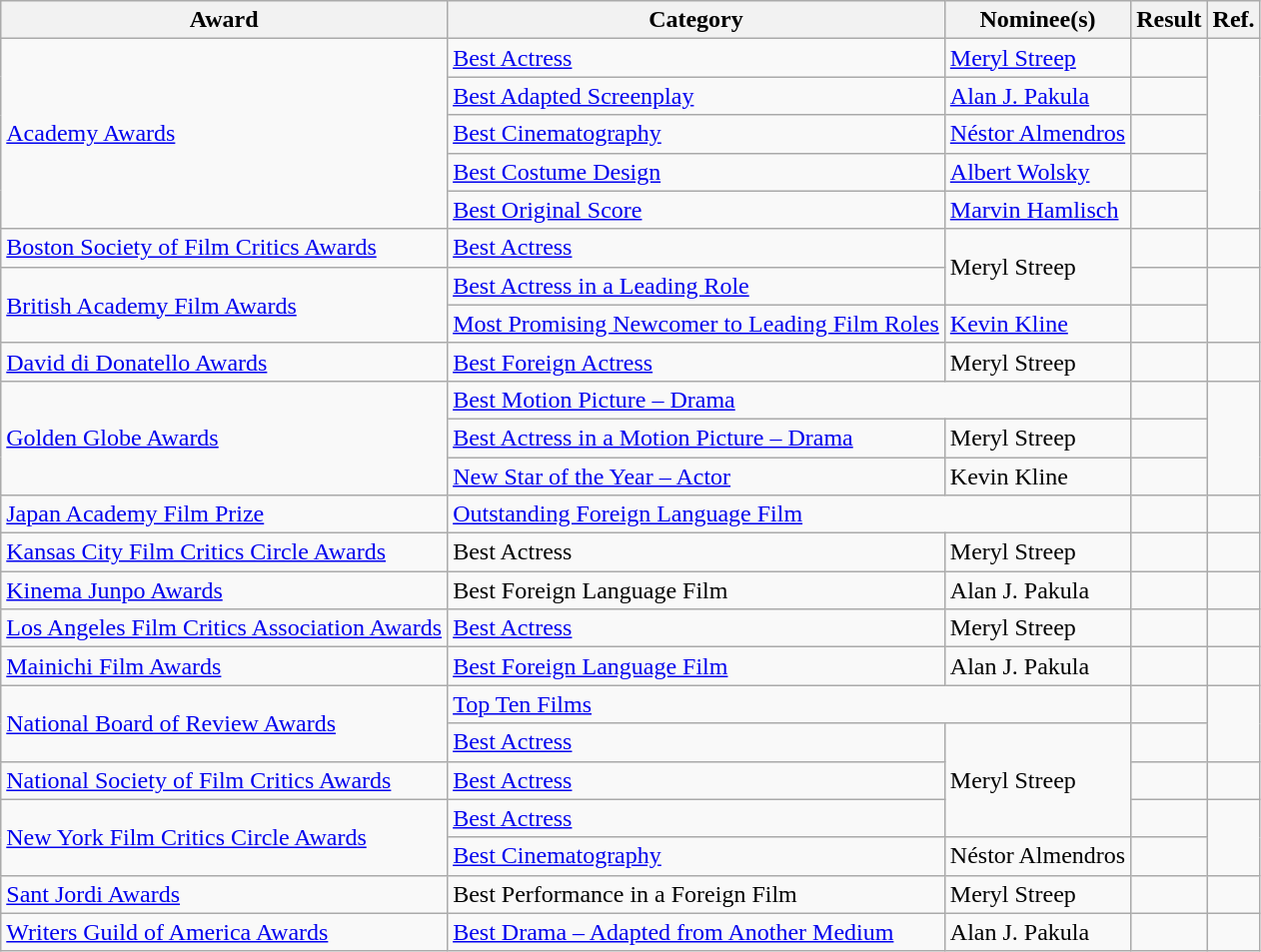<table class="wikitable sortable plainrowheaders">
<tr>
<th>Award</th>
<th>Category</th>
<th>Nominee(s)</th>
<th>Result</th>
<th>Ref.</th>
</tr>
<tr>
<td rowspan="5"><a href='#'>Academy Awards</a></td>
<td><a href='#'>Best Actress</a></td>
<td><a href='#'>Meryl Streep</a></td>
<td></td>
<td align="center" rowspan="5"></td>
</tr>
<tr>
<td><a href='#'>Best Adapted Screenplay</a></td>
<td><a href='#'>Alan J. Pakula</a></td>
<td></td>
</tr>
<tr>
<td><a href='#'>Best Cinematography</a></td>
<td><a href='#'>Néstor Almendros</a></td>
<td></td>
</tr>
<tr>
<td><a href='#'>Best Costume Design</a></td>
<td><a href='#'>Albert Wolsky</a></td>
<td></td>
</tr>
<tr>
<td><a href='#'>Best Original Score</a></td>
<td><a href='#'>Marvin Hamlisch</a></td>
<td></td>
</tr>
<tr>
<td><a href='#'>Boston Society of Film Critics Awards</a></td>
<td><a href='#'>Best Actress</a></td>
<td rowspan="2">Meryl Streep</td>
<td></td>
<td align="center"></td>
</tr>
<tr>
<td rowspan="2"><a href='#'>British Academy Film Awards</a></td>
<td><a href='#'>Best Actress in a Leading Role</a></td>
<td></td>
<td align="center" rowspan="2"></td>
</tr>
<tr>
<td><a href='#'>Most Promising Newcomer to Leading Film Roles</a></td>
<td><a href='#'>Kevin Kline</a></td>
<td></td>
</tr>
<tr>
<td><a href='#'>David di Donatello Awards</a></td>
<td><a href='#'>Best Foreign Actress</a></td>
<td>Meryl Streep</td>
<td></td>
<td align="center"></td>
</tr>
<tr>
<td rowspan="3"><a href='#'>Golden Globe Awards</a></td>
<td colspan="2"><a href='#'>Best Motion Picture – Drama</a></td>
<td></td>
<td align="center" rowspan="3"></td>
</tr>
<tr>
<td><a href='#'>Best Actress in a Motion Picture – Drama</a></td>
<td>Meryl Streep</td>
<td></td>
</tr>
<tr>
<td><a href='#'>New Star of the Year – Actor</a></td>
<td>Kevin Kline</td>
<td></td>
</tr>
<tr>
<td><a href='#'>Japan Academy Film Prize</a></td>
<td colspan="2"><a href='#'>Outstanding Foreign Language Film</a></td>
<td></td>
<td align="center"></td>
</tr>
<tr>
<td><a href='#'>Kansas City Film Critics Circle Awards</a></td>
<td>Best Actress</td>
<td>Meryl Streep</td>
<td></td>
<td align="center"></td>
</tr>
<tr>
<td><a href='#'>Kinema Junpo Awards</a></td>
<td>Best Foreign Language Film</td>
<td>Alan J. Pakula</td>
<td></td>
<td align="center"></td>
</tr>
<tr>
<td><a href='#'>Los Angeles Film Critics Association Awards</a></td>
<td><a href='#'>Best Actress</a></td>
<td>Meryl Streep</td>
<td></td>
<td align="center"></td>
</tr>
<tr>
<td><a href='#'>Mainichi Film Awards</a></td>
<td><a href='#'>Best Foreign Language Film</a></td>
<td>Alan J. Pakula</td>
<td></td>
<td align="center"></td>
</tr>
<tr>
<td rowspan="2"><a href='#'>National Board of Review Awards</a></td>
<td colspan="2"><a href='#'>Top Ten Films</a></td>
<td></td>
<td align="center" rowspan="2"></td>
</tr>
<tr>
<td><a href='#'>Best Actress</a></td>
<td rowspan="3">Meryl Streep</td>
<td></td>
</tr>
<tr>
<td><a href='#'>National Society of Film Critics Awards</a></td>
<td><a href='#'>Best Actress</a></td>
<td></td>
<td align="center"></td>
</tr>
<tr>
<td rowspan="2"><a href='#'>New York Film Critics Circle Awards</a></td>
<td><a href='#'>Best Actress</a></td>
<td></td>
<td align="center" rowspan="2"></td>
</tr>
<tr>
<td><a href='#'>Best Cinematography</a></td>
<td>Néstor Almendros</td>
<td></td>
</tr>
<tr>
<td><a href='#'>Sant Jordi Awards</a></td>
<td>Best Performance in a Foreign Film</td>
<td>Meryl Streep</td>
<td></td>
<td align="center"></td>
</tr>
<tr>
<td><a href='#'>Writers Guild of America Awards</a></td>
<td><a href='#'>Best Drama – Adapted from Another Medium</a></td>
<td>Alan J. Pakula</td>
<td></td>
<td align="center"></td>
</tr>
</table>
